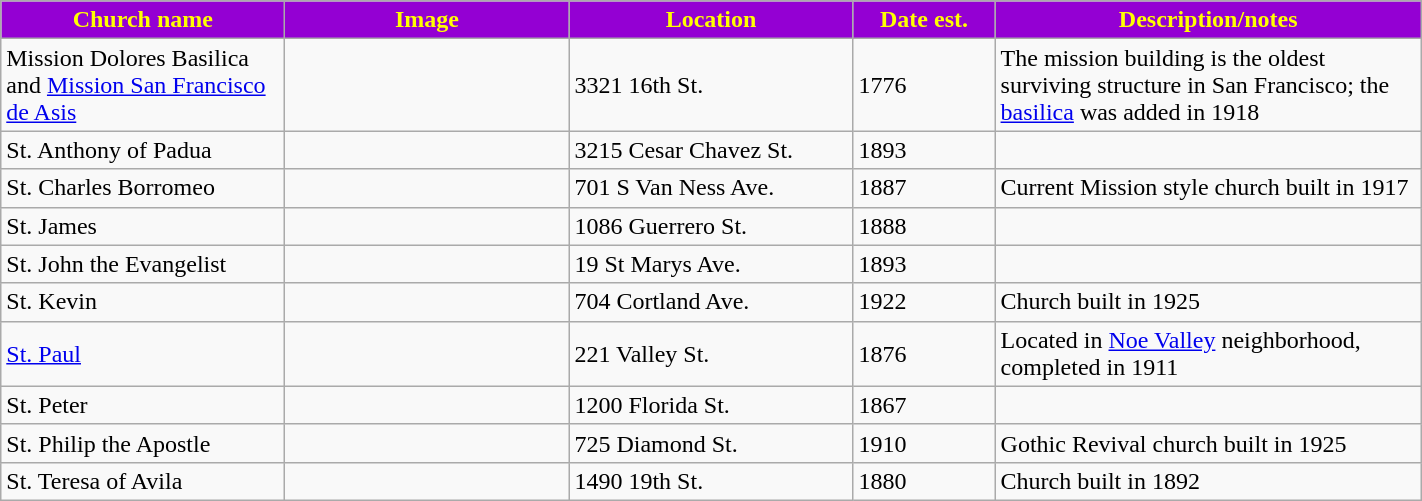<table class="wikitable sortable" style="width:75%">
<tr>
<th style="background:darkviolet; color:yellow;" width="20%"><strong>Church name</strong></th>
<th style="background:darkviolet; color:yellow;" width="20%"><strong>Image</strong></th>
<th style="background:darkviolet; color:yellow;" width="20%"><strong>Location</strong></th>
<th style="background:darkviolet; color:yellow;" width="10%"><strong>Date est.</strong></th>
<th style="background:darkviolet; color:yellow;" width="30"><strong>Description/notes</strong></th>
</tr>
<tr>
<td>Mission Dolores Basilica and <a href='#'>Mission San Francisco de Asis</a></td>
<td></td>
<td>3321 16th St.</td>
<td>1776</td>
<td>The mission building is the oldest surviving structure in San Francisco; the <a href='#'>basilica</a> was added in 1918</td>
</tr>
<tr>
<td>St. Anthony of Padua</td>
<td></td>
<td>3215 Cesar Chavez St.</td>
<td>1893</td>
<td></td>
</tr>
<tr>
<td>St. Charles Borromeo</td>
<td></td>
<td>701 S Van Ness Ave.</td>
<td>1887</td>
<td>Current Mission style church built in 1917</td>
</tr>
<tr>
<td>St. James</td>
<td></td>
<td>1086 Guerrero St.</td>
<td>1888</td>
<td></td>
</tr>
<tr>
<td>St. John the Evangelist</td>
<td></td>
<td>19 St Marys Ave.</td>
<td>1893</td>
<td></td>
</tr>
<tr>
<td>St. Kevin</td>
<td></td>
<td>704 Cortland Ave.</td>
<td>1922</td>
<td>Church built in 1925</td>
</tr>
<tr>
<td><a href='#'>St. Paul</a></td>
<td></td>
<td>221 Valley St.</td>
<td>1876</td>
<td>Located in <a href='#'>Noe Valley</a> neighborhood, completed in 1911</td>
</tr>
<tr>
<td>St. Peter</td>
<td></td>
<td>1200 Florida St.</td>
<td>1867</td>
<td></td>
</tr>
<tr>
<td>St. Philip the Apostle</td>
<td></td>
<td>725 Diamond St.</td>
<td>1910</td>
<td>Gothic Revival church built in 1925</td>
</tr>
<tr>
<td>St. Teresa of Avila</td>
<td></td>
<td>1490 19th St.</td>
<td>1880</td>
<td>Church built in 1892</td>
</tr>
</table>
